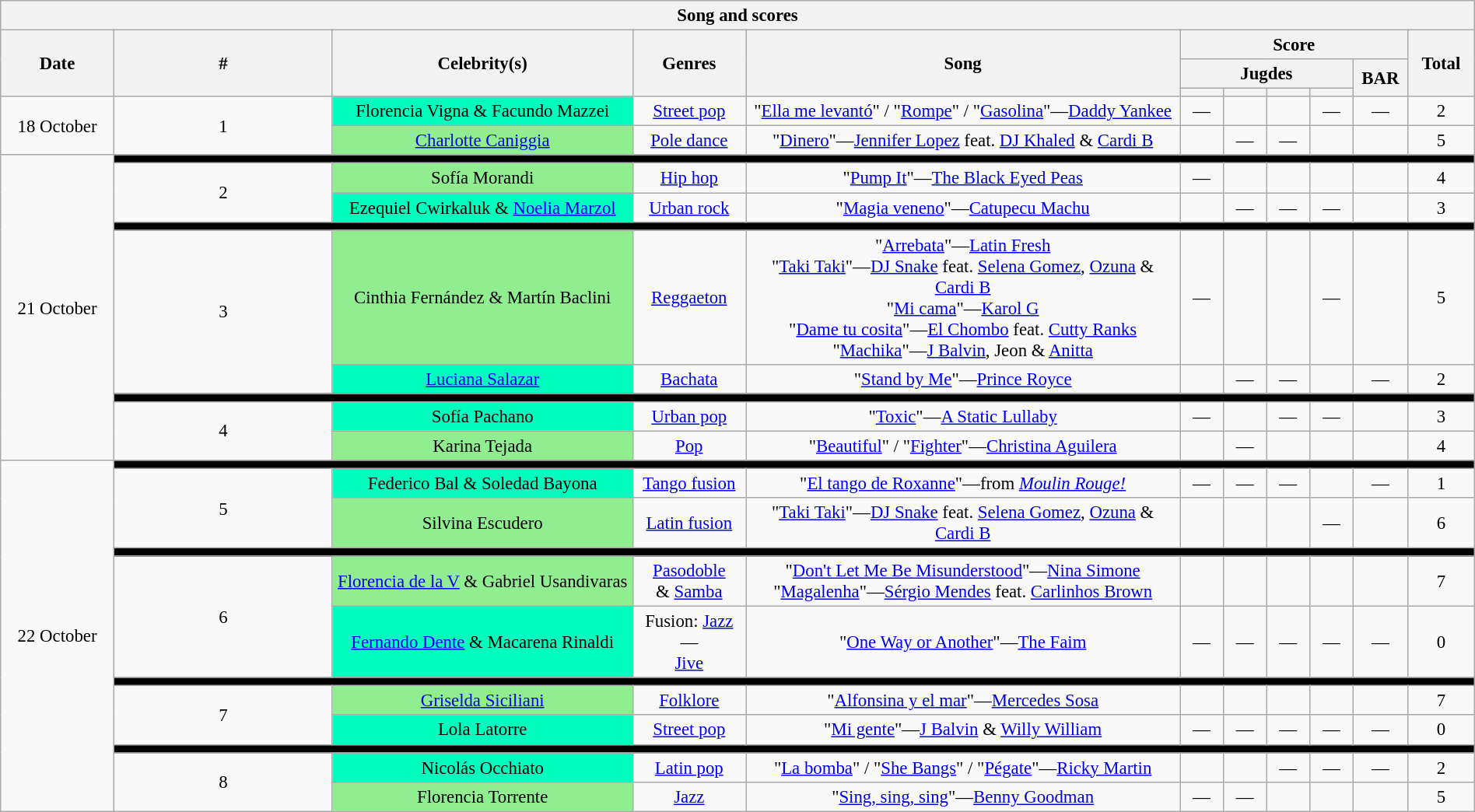<table class="wikitable collapsible collapsed" style="font-size:95%; text-align: center; width: 100%;">
<tr>
<th colspan="12" style="with: 100%;" align=center>Song and scores</th>
</tr>
<tr>
<th rowspan="3" width="90">Date</th>
<th rowspan="3">#</th>
<th rowspan="3" width="250">Celebrity(s)</th>
<th rowspan="3" width="90">Genres</th>
<th rowspan="3" width="365">Song</th>
<th colspan="5">Score</th>
<th rowspan="3" width="50">Total</th>
</tr>
<tr>
<th colspan="4">Jugdes</th>
<th rowspan="2" width=40>BAR<br></th>
</tr>
<tr>
<th width=30></th>
<th width=30></th>
<th width=30></th>
<th width=30></th>
</tr>
<tr>
<td rowspan="2">18 October</td>
<td rowspan="2">1</td>
<td bgcolor="#00FFBF">Florencia Vigna & Facundo Mazzei</td>
<td><a href='#'>Street pop</a></td>
<td>"<a href='#'>Ella me levantó</a>" / "<a href='#'>Rompe</a>" / "<a href='#'>Gasolina</a>"—<a href='#'>Daddy Yankee</a></td>
<td>—</td>
<td></td>
<td></td>
<td>—</td>
<td>—</td>
<td>2</td>
</tr>
<tr>
<td bgcolor="lightgreen"><a href='#'>Charlotte Caniggia</a></td>
<td><a href='#'>Pole dance</a></td>
<td>"<a href='#'>Dinero</a>"—<a href='#'>Jennifer Lopez</a> feat. <a href='#'>DJ Khaled</a> & <a href='#'>Cardi B</a></td>
<td></td>
<td>—</td>
<td>—</td>
<td></td>
<td> </td>
<td>5</td>
</tr>
<tr>
<td rowspan="10">21 October</td>
</tr>
<tr>
<td style="background:black" colspan=19></td>
</tr>
<tr>
<td rowspan="2">2</td>
<td bgcolor="lightgreen">Sofía Morandi</td>
<td><a href='#'>Hip hop</a></td>
<td>"<a href='#'>Pump It</a>"—<a href='#'>The Black Eyed Peas</a></td>
<td>—</td>
<td></td>
<td></td>
<td></td>
<td>  </td>
<td>4</td>
</tr>
<tr>
<td bgcolor="#00FFBF">Ezequiel Cwirkaluk & <a href='#'>Noelia Marzol</a></td>
<td><a href='#'>Urban rock</a></td>
<td>"<a href='#'>Magia veneno</a>"—<a href='#'>Catupecu Machu</a></td>
<td></td>
<td>—</td>
<td>—</td>
<td>—</td>
<td> </td>
<td>3</td>
</tr>
<tr>
<td style="background:black" colspan=19></td>
</tr>
<tr>
<td rowspan="2">3</td>
<td bgcolor="lightgreen">Cinthia Fernández & Martín Baclini</td>
<td><a href='#'>Reggaeton</a></td>
<td>"<a href='#'>Arrebata</a>"—<a href='#'>Latin Fresh</a><br>"<a href='#'>Taki Taki</a>"—<a href='#'>DJ Snake</a> feat.  <a href='#'>Selena Gomez</a>, <a href='#'>Ozuna</a> & <a href='#'>Cardi B</a><br>"<a href='#'>Mi cama</a>"—<a href='#'>Karol G</a><br>"<a href='#'>Dame tu cosita</a>"—<a href='#'>El Chombo</a> feat. <a href='#'>Cutty Ranks</a><br>"<a href='#'>Machika</a>"—<a href='#'>J Balvin</a>, Jeon & <a href='#'>Anitta</a></td>
<td>—</td>
<td></td>
<td></td>
<td>—</td>
<td>  </td>
<td>5</td>
</tr>
<tr>
<td bgcolor="#00FFBF"><a href='#'>Luciana Salazar</a></td>
<td><a href='#'>Bachata</a></td>
<td>"<a href='#'>Stand by Me</a>"—<a href='#'>Prince Royce</a></td>
<td></td>
<td>—</td>
<td>—</td>
<td></td>
<td>—</td>
<td>2</td>
</tr>
<tr>
<td style="background:black" colspan=19></td>
</tr>
<tr>
<td rowspan="2">4</td>
<td bgcolor="#00FFBF">Sofía Pachano</td>
<td><a href='#'>Urban pop</a></td>
<td>"<a href='#'>Toxic</a>"—<a href='#'>A Static Lullaby</a></td>
<td>—</td>
<td></td>
<td>—</td>
<td>—</td>
<td>  </td>
<td>3</td>
</tr>
<tr>
<td bgcolor="lightgreen">Karina Tejada</td>
<td><a href='#'>Pop</a></td>
<td>"<a href='#'>Beautiful</a>" / "<a href='#'>Fighter</a>"—<a href='#'>Christina Aguilera</a></td>
<td></td>
<td>—</td>
<td></td>
<td></td>
<td>  </td>
<td>4</td>
</tr>
<tr>
<td rowspan="14">22 October</td>
</tr>
<tr>
<td style="background:black" colspan=19></td>
</tr>
<tr>
<td rowspan="2">5</td>
<td bgcolor="#00FFBF">Federico Bal & Soledad Bayona</td>
<td><a href='#'>Tango fusion</a></td>
<td>"<a href='#'>El tango de Roxanne</a>"—from <em><a href='#'>Moulin Rouge!</a></em></td>
<td>—</td>
<td>—</td>
<td>—</td>
<td></td>
<td>—</td>
<td>1</td>
</tr>
<tr>
<td bgcolor="lightgreen">Silvina Escudero</td>
<td><a href='#'>Latin fusion</a></td>
<td>"<a href='#'>Taki Taki</a>"—<a href='#'>DJ Snake</a> feat.  <a href='#'>Selena Gomez</a>, <a href='#'>Ozuna</a> & <a href='#'>Cardi B</a></td>
<td></td>
<td></td>
<td></td>
<td>—</td>
<td> </td>
<td>6</td>
</tr>
<tr>
<td style="background:black" colspan=19></td>
</tr>
<tr>
<td rowspan="2">6</td>
<td bgcolor="lightgreen"><a href='#'>Florencia de la V</a> & Gabriel Usandivaras</td>
<td><a href='#'>Pasodoble</a><br>& <a href='#'>Samba</a></td>
<td>"<a href='#'>Don't Let Me Be Misunderstood</a>"—<a href='#'>Nina Simone</a><br>"<a href='#'>Magalenha</a>"—<a href='#'>Sérgio Mendes</a> feat. <a href='#'>Carlinhos Brown</a></td>
<td></td>
<td></td>
<td></td>
<td></td>
<td> </td>
<td>7</td>
</tr>
<tr>
<td bgcolor="#00FFBF"><a href='#'>Fernando Dente</a> & Macarena Rinaldi</td>
<td>Fusion: <a href='#'>Jazz</a>—<br><a href='#'>Jive</a></td>
<td>"<a href='#'>One Way or Another</a>"—<a href='#'>The Faim</a></td>
<td>—</td>
<td>—</td>
<td>—</td>
<td>—</td>
<td>—</td>
<td>0</td>
</tr>
<tr>
<td style="background:black" colspan=19></td>
</tr>
<tr>
<td rowspan="2">7</td>
<td bgcolor="lightgreen"><a href='#'>Griselda Siciliani</a></td>
<td><a href='#'>Folklore</a></td>
<td>"<a href='#'>Alfonsina y el mar</a>"—<a href='#'>Mercedes Sosa</a></td>
<td></td>
<td></td>
<td></td>
<td></td>
<td> </td>
<td>7</td>
</tr>
<tr>
<td bgcolor="#00FFBF">Lola Latorre</td>
<td><a href='#'>Street pop</a></td>
<td>"<a href='#'>Mi gente</a>"—<a href='#'>J Balvin</a> & <a href='#'>Willy William</a></td>
<td>—</td>
<td>—</td>
<td>—</td>
<td>—</td>
<td>—</td>
<td>0</td>
</tr>
<tr>
<td style="background:black" colspan=19></td>
</tr>
<tr>
<td rowspan="2">8</td>
<td bgcolor="#00FFBF">Nicolás Occhiato</td>
<td><a href='#'>Latin pop</a></td>
<td>"<a href='#'>La bomba</a>" / "<a href='#'>She Bangs</a>" / "<a href='#'>Pégate</a>"—<a href='#'>Ricky Martin</a></td>
<td></td>
<td></td>
<td>—</td>
<td>—</td>
<td>—</td>
<td>2</td>
</tr>
<tr>
<td bgcolor="lightgreen">Florencia Torrente</td>
<td><a href='#'>Jazz</a></td>
<td>"<a href='#'>Sing, sing, sing</a>"—<a href='#'>Benny Goodman</a></td>
<td>—</td>
<td>—</td>
<td></td>
<td></td>
<td> </td>
<td>5</td>
</tr>
</table>
